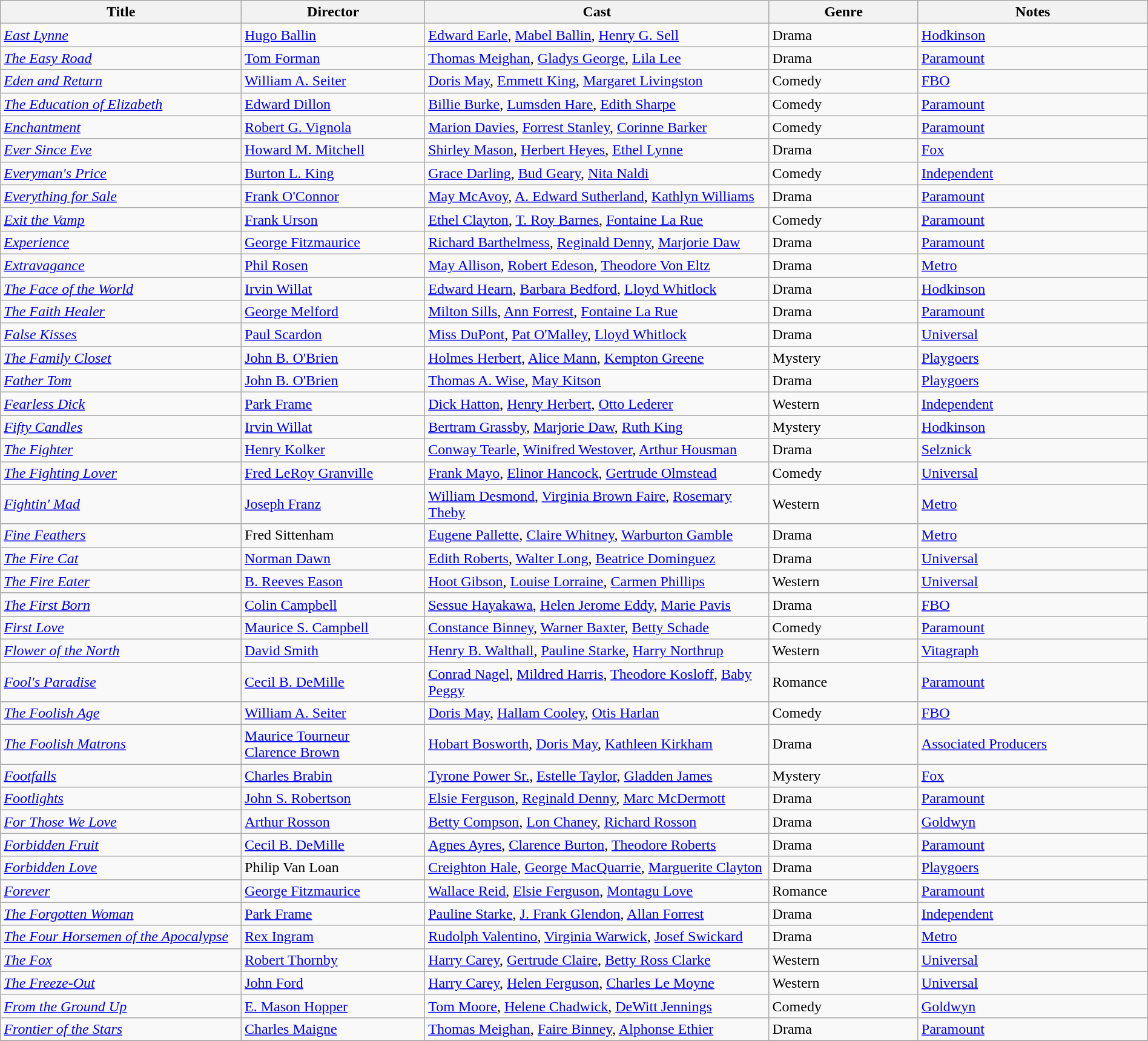<table class="wikitable" style="width:100%;">
<tr>
<th style="width:21%;">Title</th>
<th style="width:16%;">Director</th>
<th style="width:30%;">Cast</th>
<th style="width:13%;">Genre</th>
<th style="width:20%;">Notes</th>
</tr>
<tr>
<td><em><a href='#'>East Lynne</a></em></td>
<td><a href='#'>Hugo Ballin</a></td>
<td><a href='#'>Edward Earle</a>, <a href='#'>Mabel Ballin</a>, <a href='#'>Henry G. Sell</a></td>
<td>Drama</td>
<td><a href='#'>Hodkinson</a></td>
</tr>
<tr>
<td><em><a href='#'>The Easy Road</a></em></td>
<td><a href='#'>Tom Forman</a></td>
<td><a href='#'>Thomas Meighan</a>, <a href='#'>Gladys George</a>, <a href='#'>Lila Lee</a></td>
<td>Drama</td>
<td><a href='#'>Paramount</a></td>
</tr>
<tr>
<td><em><a href='#'>Eden and Return</a></em></td>
<td><a href='#'>William A. Seiter</a></td>
<td><a href='#'>Doris May</a>, <a href='#'>Emmett King</a>, <a href='#'>Margaret Livingston</a></td>
<td>Comedy</td>
<td><a href='#'>FBO</a></td>
</tr>
<tr>
<td><em><a href='#'>The Education of Elizabeth</a></em></td>
<td><a href='#'>Edward Dillon</a></td>
<td><a href='#'>Billie Burke</a>, <a href='#'>Lumsden Hare</a>, <a href='#'>Edith Sharpe</a></td>
<td>Comedy</td>
<td><a href='#'>Paramount</a></td>
</tr>
<tr>
<td><em><a href='#'>Enchantment</a></em></td>
<td><a href='#'>Robert G. Vignola</a></td>
<td><a href='#'>Marion Davies</a>, <a href='#'>Forrest Stanley</a>, <a href='#'>Corinne Barker</a></td>
<td>Comedy</td>
<td><a href='#'>Paramount</a></td>
</tr>
<tr>
<td><em><a href='#'>Ever Since Eve</a></em></td>
<td><a href='#'>Howard M. Mitchell</a></td>
<td><a href='#'>Shirley Mason</a>, <a href='#'>Herbert Heyes</a>, <a href='#'>Ethel Lynne</a></td>
<td>Drama</td>
<td><a href='#'>Fox</a></td>
</tr>
<tr>
<td><em><a href='#'>Everyman's Price</a></em></td>
<td><a href='#'>Burton L. King</a></td>
<td><a href='#'>Grace Darling</a>, <a href='#'>Bud Geary</a>, <a href='#'>Nita Naldi</a></td>
<td>Comedy</td>
<td><a href='#'>Independent</a></td>
</tr>
<tr>
<td><em><a href='#'>Everything for Sale</a></em></td>
<td><a href='#'>Frank O'Connor</a></td>
<td><a href='#'>May McAvoy</a>, <a href='#'>A. Edward Sutherland</a>, <a href='#'>Kathlyn Williams</a></td>
<td>Drama</td>
<td><a href='#'>Paramount</a></td>
</tr>
<tr>
<td><em><a href='#'>Exit the Vamp</a></em></td>
<td><a href='#'>Frank Urson</a></td>
<td><a href='#'>Ethel Clayton</a>, <a href='#'>T. Roy Barnes</a>, <a href='#'>Fontaine La Rue</a></td>
<td>Comedy</td>
<td><a href='#'>Paramount</a></td>
</tr>
<tr>
<td><em><a href='#'>Experience</a></em></td>
<td><a href='#'>George Fitzmaurice</a></td>
<td><a href='#'>Richard Barthelmess</a>, <a href='#'>Reginald Denny</a>, <a href='#'>Marjorie Daw</a></td>
<td>Drama</td>
<td><a href='#'>Paramount</a></td>
</tr>
<tr>
<td><em><a href='#'>Extravagance</a></em></td>
<td><a href='#'>Phil Rosen</a></td>
<td><a href='#'>May Allison</a>, <a href='#'>Robert Edeson</a>, <a href='#'>Theodore Von Eltz</a></td>
<td>Drama</td>
<td><a href='#'>Metro</a></td>
</tr>
<tr>
<td><em><a href='#'>The Face of the World</a></em></td>
<td><a href='#'>Irvin Willat</a></td>
<td><a href='#'>Edward Hearn</a>, <a href='#'>Barbara Bedford</a>, <a href='#'>Lloyd Whitlock</a></td>
<td>Drama</td>
<td><a href='#'>Hodkinson</a></td>
</tr>
<tr>
<td><em><a href='#'>The Faith Healer</a></em></td>
<td><a href='#'>George Melford</a></td>
<td><a href='#'>Milton Sills</a>, <a href='#'>Ann Forrest</a>, <a href='#'>Fontaine La Rue</a></td>
<td>Drama</td>
<td><a href='#'>Paramount</a></td>
</tr>
<tr>
<td><em><a href='#'>False Kisses</a></em></td>
<td><a href='#'>Paul Scardon</a></td>
<td><a href='#'>Miss DuPont</a>, <a href='#'>Pat O'Malley</a>, <a href='#'>Lloyd Whitlock</a></td>
<td>Drama</td>
<td><a href='#'>Universal</a></td>
</tr>
<tr>
<td><em><a href='#'>The Family Closet</a></em></td>
<td><a href='#'>John B. O'Brien</a></td>
<td><a href='#'>Holmes Herbert</a>, <a href='#'>Alice Mann</a>, <a href='#'>Kempton Greene</a></td>
<td>Mystery</td>
<td><a href='#'>Playgoers</a></td>
</tr>
<tr>
<td><em><a href='#'>Father Tom</a></em></td>
<td><a href='#'>John B. O'Brien</a></td>
<td><a href='#'>Thomas A. Wise</a>, <a href='#'>May Kitson</a></td>
<td>Drama</td>
<td><a href='#'>Playgoers</a></td>
</tr>
<tr>
<td><em><a href='#'>Fearless Dick</a></em></td>
<td><a href='#'>Park Frame</a></td>
<td><a href='#'>Dick Hatton</a>, <a href='#'>Henry Herbert</a>, <a href='#'>Otto Lederer</a></td>
<td>Western</td>
<td><a href='#'>Independent</a></td>
</tr>
<tr>
<td><em><a href='#'>Fifty Candles</a></em></td>
<td><a href='#'>Irvin Willat</a></td>
<td><a href='#'>Bertram Grassby</a>, <a href='#'>Marjorie Daw</a>, <a href='#'>Ruth King</a></td>
<td>Mystery</td>
<td><a href='#'>Hodkinson</a></td>
</tr>
<tr>
<td><em><a href='#'>The Fighter</a></em></td>
<td><a href='#'>Henry Kolker</a></td>
<td><a href='#'>Conway Tearle</a>, <a href='#'>Winifred Westover</a>, <a href='#'>Arthur Housman</a></td>
<td>Drama</td>
<td><a href='#'>Selznick</a></td>
</tr>
<tr>
<td><em><a href='#'>The Fighting Lover</a></em></td>
<td><a href='#'>Fred LeRoy Granville</a></td>
<td><a href='#'>Frank Mayo</a>, <a href='#'>Elinor Hancock</a>, <a href='#'>Gertrude Olmstead</a></td>
<td>Comedy</td>
<td><a href='#'>Universal</a></td>
</tr>
<tr>
<td><em><a href='#'>Fightin' Mad</a></em></td>
<td><a href='#'>Joseph Franz</a></td>
<td><a href='#'>William Desmond</a>, <a href='#'>Virginia Brown Faire</a>, <a href='#'>Rosemary Theby</a></td>
<td>Western</td>
<td><a href='#'>Metro</a></td>
</tr>
<tr>
<td><em><a href='#'>Fine Feathers</a></em></td>
<td>Fred Sittenham</td>
<td><a href='#'>Eugene Pallette</a>, <a href='#'>Claire Whitney</a>, <a href='#'>Warburton Gamble</a></td>
<td>Drama</td>
<td><a href='#'>Metro</a></td>
</tr>
<tr>
<td><em><a href='#'>The Fire Cat</a></em></td>
<td><a href='#'>Norman Dawn</a></td>
<td><a href='#'>Edith Roberts</a>, <a href='#'>Walter Long</a>, <a href='#'>Beatrice Dominguez</a></td>
<td>Drama</td>
<td><a href='#'>Universal</a></td>
</tr>
<tr>
<td><em><a href='#'>The Fire Eater</a></em></td>
<td><a href='#'>B. Reeves Eason</a></td>
<td><a href='#'>Hoot Gibson</a>, <a href='#'>Louise Lorraine</a>, <a href='#'>Carmen Phillips</a></td>
<td>Western</td>
<td><a href='#'>Universal</a></td>
</tr>
<tr>
<td><em><a href='#'>The First Born</a></em></td>
<td><a href='#'>Colin Campbell</a></td>
<td><a href='#'>Sessue Hayakawa</a>, <a href='#'>Helen Jerome Eddy</a>, <a href='#'>Marie Pavis</a></td>
<td>Drama</td>
<td><a href='#'>FBO</a></td>
</tr>
<tr>
<td><em><a href='#'>First Love</a></em></td>
<td><a href='#'>Maurice S. Campbell</a></td>
<td><a href='#'>Constance Binney</a>, <a href='#'>Warner Baxter</a>, <a href='#'>Betty Schade</a></td>
<td>Comedy</td>
<td><a href='#'>Paramount</a></td>
</tr>
<tr>
<td><em><a href='#'>Flower of the North</a></em></td>
<td><a href='#'>David Smith</a></td>
<td><a href='#'>Henry B. Walthall</a>, <a href='#'>Pauline Starke</a>, <a href='#'>Harry Northrup</a></td>
<td>Western</td>
<td><a href='#'>Vitagraph</a></td>
</tr>
<tr>
<td><em><a href='#'>Fool's Paradise</a></em></td>
<td><a href='#'>Cecil B. DeMille</a></td>
<td><a href='#'>Conrad Nagel</a>, <a href='#'>Mildred Harris</a>, <a href='#'>Theodore Kosloff</a>, <a href='#'>Baby Peggy</a></td>
<td>Romance</td>
<td><a href='#'>Paramount</a></td>
</tr>
<tr>
<td><em><a href='#'>The Foolish Age</a></em></td>
<td><a href='#'>William A. Seiter</a></td>
<td><a href='#'>Doris May</a>, <a href='#'>Hallam Cooley</a>, <a href='#'>Otis Harlan</a></td>
<td>Comedy</td>
<td><a href='#'>FBO</a></td>
</tr>
<tr>
<td><em><a href='#'>The Foolish Matrons</a></em></td>
<td><a href='#'>Maurice Tourneur</a><br><a href='#'>Clarence Brown</a></td>
<td><a href='#'>Hobart Bosworth</a>, <a href='#'>Doris May</a>, <a href='#'>Kathleen Kirkham</a></td>
<td>Drama</td>
<td><a href='#'>Associated Producers</a></td>
</tr>
<tr>
<td><em><a href='#'>Footfalls</a></em></td>
<td><a href='#'>Charles Brabin</a></td>
<td><a href='#'>Tyrone Power Sr.</a>, <a href='#'>Estelle Taylor</a>, <a href='#'>Gladden James</a></td>
<td>Mystery</td>
<td><a href='#'>Fox</a></td>
</tr>
<tr>
<td><em><a href='#'>Footlights</a></em></td>
<td><a href='#'>John S. Robertson</a></td>
<td><a href='#'>Elsie Ferguson</a>, <a href='#'>Reginald Denny</a>, <a href='#'>Marc McDermott</a></td>
<td>Drama</td>
<td><a href='#'>Paramount</a></td>
</tr>
<tr>
<td><em><a href='#'>For Those We Love</a></em></td>
<td><a href='#'>Arthur Rosson</a></td>
<td><a href='#'>Betty Compson</a>, <a href='#'>Lon Chaney</a>, <a href='#'>Richard Rosson</a></td>
<td>Drama</td>
<td><a href='#'>Goldwyn</a></td>
</tr>
<tr>
<td><em><a href='#'>Forbidden Fruit</a></em></td>
<td><a href='#'>Cecil B. DeMille</a></td>
<td><a href='#'>Agnes Ayres</a>, <a href='#'>Clarence Burton</a>, <a href='#'>Theodore Roberts</a></td>
<td>Drama</td>
<td><a href='#'>Paramount</a></td>
</tr>
<tr>
<td><em><a href='#'>Forbidden Love</a></em></td>
<td>Philip Van Loan</td>
<td><a href='#'>Creighton Hale</a>, <a href='#'>George MacQuarrie</a>, <a href='#'>Marguerite Clayton</a></td>
<td>Drama</td>
<td><a href='#'>Playgoers</a></td>
</tr>
<tr>
<td><em><a href='#'>Forever</a></em></td>
<td><a href='#'>George Fitzmaurice</a></td>
<td><a href='#'>Wallace Reid</a>, <a href='#'>Elsie Ferguson</a>, <a href='#'>Montagu Love</a></td>
<td>Romance</td>
<td><a href='#'>Paramount</a></td>
</tr>
<tr>
<td><em><a href='#'>The Forgotten Woman</a></em></td>
<td><a href='#'>Park Frame</a></td>
<td><a href='#'>Pauline Starke</a>, <a href='#'>J. Frank Glendon</a>, <a href='#'>Allan Forrest</a></td>
<td>Drama</td>
<td><a href='#'>Independent</a></td>
</tr>
<tr>
<td><em><a href='#'>The Four Horsemen of the Apocalypse</a></em></td>
<td><a href='#'>Rex Ingram</a></td>
<td><a href='#'>Rudolph Valentino</a>, <a href='#'>Virginia Warwick</a>, <a href='#'>Josef Swickard</a></td>
<td>Drama</td>
<td><a href='#'>Metro</a></td>
</tr>
<tr>
<td><em><a href='#'>The Fox</a></em></td>
<td><a href='#'>Robert Thornby</a></td>
<td><a href='#'>Harry Carey</a>, <a href='#'>Gertrude Claire</a>, <a href='#'>Betty Ross Clarke</a></td>
<td>Western</td>
<td><a href='#'>Universal</a></td>
</tr>
<tr>
<td><em><a href='#'>The Freeze-Out</a></em></td>
<td><a href='#'>John Ford</a></td>
<td><a href='#'>Harry Carey</a>, <a href='#'>Helen Ferguson</a>, <a href='#'>Charles Le Moyne</a></td>
<td>Western</td>
<td><a href='#'>Universal</a></td>
</tr>
<tr>
<td><em><a href='#'>From the Ground Up</a></em></td>
<td><a href='#'>E. Mason Hopper</a></td>
<td><a href='#'>Tom Moore</a>, <a href='#'>Helene Chadwick</a>, <a href='#'>DeWitt Jennings</a></td>
<td>Comedy</td>
<td><a href='#'>Goldwyn</a></td>
</tr>
<tr>
<td><em><a href='#'>Frontier of the Stars</a></em></td>
<td><a href='#'>Charles Maigne</a></td>
<td><a href='#'>Thomas Meighan</a>, <a href='#'>Faire Binney</a>, <a href='#'>Alphonse Ethier</a></td>
<td>Drama</td>
<td><a href='#'>Paramount</a></td>
</tr>
<tr>
</tr>
</table>
